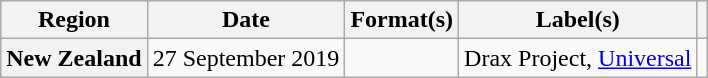<table class="wikitable plainrowheaders">
<tr>
<th scope="col">Region</th>
<th scope="col">Date</th>
<th scope="col">Format(s)</th>
<th scope="col">Label(s)</th>
<th scope="col"></th>
</tr>
<tr>
<th scope="row">New Zealand</th>
<td>27 September 2019</td>
<td></td>
<td>Drax Project, <a href='#'>Universal</a></td>
<td align="center"></td>
</tr>
</table>
